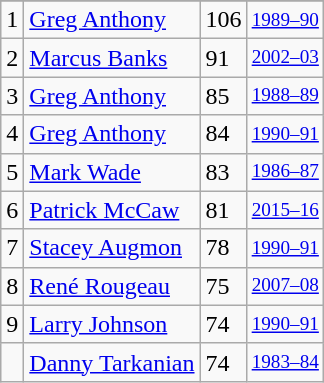<table class="wikitable">
<tr>
</tr>
<tr>
<td>1</td>
<td><a href='#'>Greg Anthony</a></td>
<td>106</td>
<td style="font-size:80%;"><a href='#'>1989–90</a></td>
</tr>
<tr>
<td>2</td>
<td><a href='#'>Marcus Banks</a></td>
<td>91</td>
<td style="font-size:80%;"><a href='#'>2002–03</a></td>
</tr>
<tr>
<td>3</td>
<td><a href='#'>Greg Anthony</a></td>
<td>85</td>
<td style="font-size:80%;"><a href='#'>1988–89</a></td>
</tr>
<tr>
<td>4</td>
<td><a href='#'>Greg Anthony</a></td>
<td>84</td>
<td style="font-size:80%;"><a href='#'>1990–91</a></td>
</tr>
<tr>
<td>5</td>
<td><a href='#'>Mark Wade</a></td>
<td>83</td>
<td style="font-size:80%;"><a href='#'>1986–87</a></td>
</tr>
<tr>
<td>6</td>
<td><a href='#'>Patrick McCaw</a></td>
<td>81</td>
<td style="font-size:80%;"><a href='#'>2015–16</a></td>
</tr>
<tr>
<td>7</td>
<td><a href='#'>Stacey Augmon</a></td>
<td>78</td>
<td style="font-size:80%;"><a href='#'>1990–91</a></td>
</tr>
<tr>
<td>8</td>
<td><a href='#'>René Rougeau</a></td>
<td>75</td>
<td style="font-size:80%;"><a href='#'>2007–08</a></td>
</tr>
<tr>
<td>9</td>
<td><a href='#'>Larry Johnson</a></td>
<td>74</td>
<td style="font-size:80%;"><a href='#'>1990–91</a></td>
</tr>
<tr>
<td></td>
<td><a href='#'>Danny Tarkanian</a></td>
<td>74</td>
<td style="font-size:80%;"><a href='#'>1983–84</a></td>
</tr>
</table>
